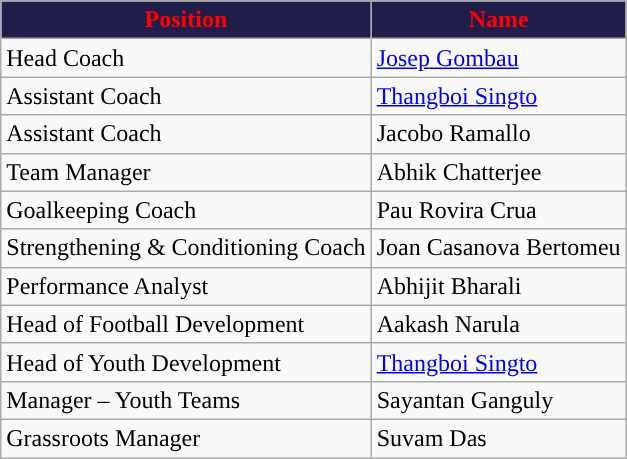<table class="wikitable">
<tr>
<th style="background:#1f1d4a; color:#FF0000;">Position</th>
<th style="background:#1f1d4a; color:#FF0000;">Name</th>
</tr>
<tr>
<td>Head Coach</td>
<td> <a href='#'>Josep Gombau</a></td>
</tr>
<tr>
<td>Assistant Coach</td>
<td> <a href='#'>Thangboi Singto</a></td>
</tr>
<tr>
<td>Assistant Coach</td>
<td> Jacobo Ramallo</td>
</tr>
<tr>
<td>Team Manager</td>
<td> Abhik Chatterjee</td>
</tr>
<tr>
<td>Goalkeeping Coach</td>
<td> Pau Rovira Crua</td>
</tr>
<tr>
<td>Strengthening & Conditioning Coach</td>
<td> Joan Casanova Bertomeu</td>
</tr>
<tr>
<td>Performance Analyst</td>
<td> Abhijit Bharali</td>
</tr>
<tr>
<td>Head of Football Development</td>
<td> Aakash Narula</td>
</tr>
<tr>
<td>Head of Youth Development</td>
<td> <a href='#'>Thangboi Singto</a></td>
</tr>
<tr>
<td>Manager – Youth Teams</td>
<td> Sayantan Ganguly</td>
</tr>
<tr>
<td>Grassroots Manager</td>
<td> Suvam Das</td>
</tr>
</table>
